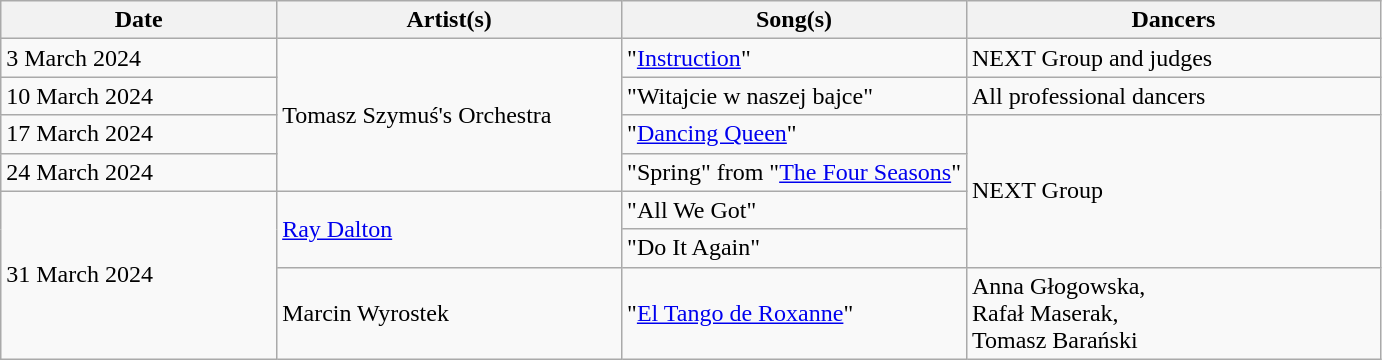<table class="wikitable">
<tr>
<th style="width: 20%">Date</th>
<th style="width: 25%">Artist(s)</th>
<th style="width: 25%">Song(s)</th>
<th>Dancers</th>
</tr>
<tr>
<td>3 March 2024</td>
<td rowspan="4">Tomasz Szymuś's Orchestra</td>
<td>"<a href='#'>Instruction</a>"</td>
<td>NEXT Group and judges</td>
</tr>
<tr>
<td>10 March 2024</td>
<td>"Witajcie w naszej bajce"</td>
<td>All professional dancers</td>
</tr>
<tr>
<td>17 March 2024</td>
<td>"<a href='#'>Dancing Queen</a>"</td>
<td rowspan="4">NEXT Group</td>
</tr>
<tr>
<td>24 March 2024</td>
<td>"Spring" from "<a href='#'>The Four Seasons</a>"</td>
</tr>
<tr>
<td rowspan="3">31 March 2024</td>
<td rowspan="2"><a href='#'>Ray Dalton</a></td>
<td>"All We Got"</td>
</tr>
<tr>
<td>"Do It Again"</td>
</tr>
<tr>
<td>Marcin Wyrostek</td>
<td>"<a href='#'>El Tango de Roxanne</a>"</td>
<td>Anna Głogowska, <br>Rafał Maserak, <br>Tomasz Barański</td>
</tr>
</table>
